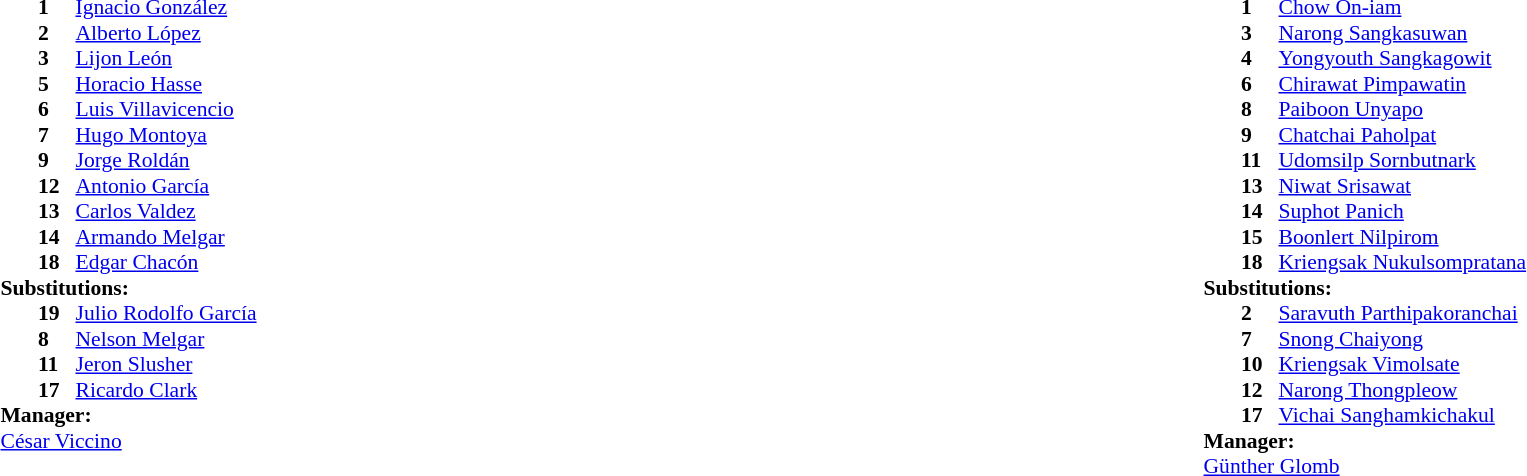<table width="100%">
<tr>
<td valign="top" width="40%"><br><table style="font-size:90%" cellspacing="0" cellpadding="0">
<tr>
<th width=25></th>
<th width=25></th>
</tr>
<tr>
<td></td>
<td><strong>1</strong></td>
<td><a href='#'>Ignacio González</a></td>
</tr>
<tr>
<td></td>
<td><strong>2</strong></td>
<td><a href='#'>Alberto López</a></td>
</tr>
<tr>
<td></td>
<td><strong>3</strong></td>
<td><a href='#'>Lijon León</a></td>
</tr>
<tr>
<td></td>
<td><strong>5</strong></td>
<td><a href='#'>Horacio Hasse</a></td>
<td></td>
</tr>
<tr>
<td></td>
<td><strong>6</strong></td>
<td><a href='#'>Luis Villavicencio</a></td>
</tr>
<tr>
<td></td>
<td><strong>7</strong></td>
<td><a href='#'>Hugo Montoya</a></td>
</tr>
<tr>
<td></td>
<td><strong>9</strong></td>
<td><a href='#'>Jorge Roldán</a></td>
</tr>
<tr>
<td></td>
<td><strong>12</strong></td>
<td><a href='#'>Antonio García</a></td>
<td></td>
<td></td>
</tr>
<tr>
<td></td>
<td><strong>13</strong></td>
<td><a href='#'>Carlos Valdez</a></td>
</tr>
<tr>
<td></td>
<td><strong>14</strong></td>
<td><a href='#'>Armando Melgar</a></td>
</tr>
<tr>
<td></td>
<td><strong>18</strong></td>
<td><a href='#'>Edgar Chacón</a></td>
<td></td>
<td></td>
</tr>
<tr>
<td colspan=3><strong>Substitutions:</strong></td>
</tr>
<tr>
<td></td>
<td><strong>19</strong></td>
<td><a href='#'>Julio Rodolfo García</a></td>
</tr>
<tr>
<td></td>
<td><strong>8</strong></td>
<td><a href='#'>Nelson Melgar</a></td>
</tr>
<tr>
<td></td>
<td><strong>11</strong></td>
<td><a href='#'>Jeron Slusher</a></td>
<td></td>
<td></td>
</tr>
<tr>
<td></td>
<td><strong>17</strong></td>
<td><a href='#'>Ricardo Clark</a></td>
<td></td>
<td></td>
</tr>
<tr>
<td colspan=3><strong>Manager:</strong></td>
</tr>
<tr>
<td colspan=3> <a href='#'>César Viccino</a></td>
</tr>
</table>
</td>
<td valign="top" width="50%"><br><table style="font-size:90%; margin:auto" cellspacing="0" cellpadding="0">
<tr>
<th width=25></th>
<th width=25></th>
</tr>
<tr>
<td></td>
<td><strong>1</strong></td>
<td><a href='#'>Chow On-iam</a></td>
</tr>
<tr>
<td></td>
<td><strong>3</strong></td>
<td><a href='#'>Narong Sangkasuwan</a></td>
<td></td>
</tr>
<tr>
<td></td>
<td><strong>4</strong></td>
<td><a href='#'>Yongyouth Sangkagowit</a></td>
<td></td>
<td></td>
</tr>
<tr>
<td></td>
<td><strong>6</strong></td>
<td><a href='#'>Chirawat Pimpawatin</a></td>
</tr>
<tr>
<td></td>
<td><strong>8</strong></td>
<td><a href='#'>Paiboon Unyapo</a></td>
</tr>
<tr>
<td></td>
<td><strong>9</strong></td>
<td><a href='#'>Chatchai Paholpat</a></td>
<td></td>
<td></td>
</tr>
<tr>
<td></td>
<td><strong>11</strong></td>
<td><a href='#'>Udomsilp Sornbutnark</a></td>
</tr>
<tr>
<td></td>
<td><strong>13</strong></td>
<td><a href='#'>Niwat Srisawat</a></td>
<td></td>
<td></td>
</tr>
<tr>
<td></td>
<td><strong>14</strong></td>
<td><a href='#'>Suphot Panich</a></td>
</tr>
<tr>
<td></td>
<td><strong>15</strong></td>
<td><a href='#'>Boonlert Nilpirom</a></td>
</tr>
<tr>
<td></td>
<td><strong>18</strong></td>
<td><a href='#'>Kriengsak Nukulsompratana</a></td>
</tr>
<tr>
<td colspan=3><strong>Substitutions:</strong></td>
</tr>
<tr>
<td></td>
<td><strong>2</strong></td>
<td><a href='#'>Saravuth Parthipakoranchai</a></td>
</tr>
<tr>
<td></td>
<td><strong>7</strong></td>
<td><a href='#'>Snong Chaiyong</a></td>
<td></td>
<td></td>
</tr>
<tr>
<td></td>
<td><strong>10</strong></td>
<td><a href='#'>Kriengsak Vimolsate</a></td>
</tr>
<tr>
<td></td>
<td><strong>12</strong></td>
<td><a href='#'>Narong Thongpleow</a></td>
</tr>
<tr>
<td></td>
<td><strong>17</strong></td>
<td><a href='#'>Vichai Sanghamkichakul</a></td>
<td></td>
<td></td>
</tr>
<tr>
<td colspan=3><strong>Manager:</strong></td>
</tr>
<tr>
<td colspan=3> <a href='#'>Günther Glomb</a></td>
</tr>
</table>
</td>
</tr>
</table>
